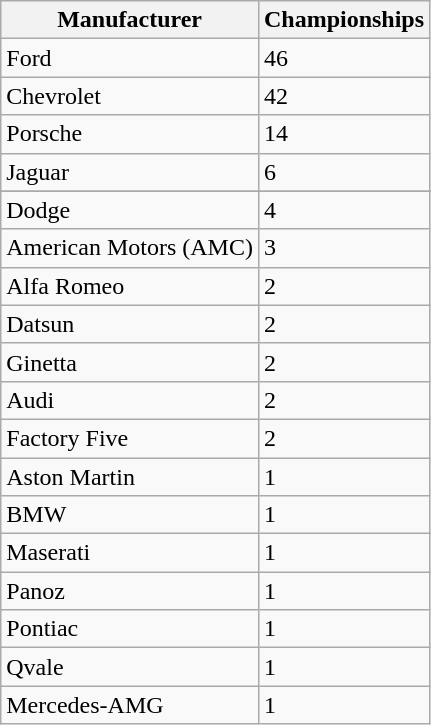<table class="wikitable">
<tr>
<th><strong>Manufacturer</strong></th>
<th><strong>Championships</strong></th>
</tr>
<tr>
<td>Ford</td>
<td>46</td>
</tr>
<tr>
<td>Chevrolet</td>
<td>42</td>
</tr>
<tr>
<td>Porsche</td>
<td>14</td>
</tr>
<tr>
<td>Jaguar</td>
<td>6</td>
</tr>
<tr>
</tr>
<tr>
<td>Dodge</td>
<td>4</td>
</tr>
<tr>
<td>American Motors (AMC)</td>
<td>3</td>
</tr>
<tr>
<td>Alfa Romeo</td>
<td>2</td>
</tr>
<tr>
<td>Datsun</td>
<td>2</td>
</tr>
<tr>
<td>Ginetta</td>
<td>2</td>
</tr>
<tr>
<td>Audi</td>
<td>2</td>
</tr>
<tr>
<td>Factory Five</td>
<td>2</td>
</tr>
<tr>
<td>Aston Martin</td>
<td>1</td>
</tr>
<tr>
<td>BMW</td>
<td>1</td>
</tr>
<tr>
<td>Maserati</td>
<td>1</td>
</tr>
<tr>
<td>Panoz</td>
<td>1</td>
</tr>
<tr>
<td>Pontiac</td>
<td>1</td>
</tr>
<tr>
<td>Qvale</td>
<td>1</td>
</tr>
<tr>
<td>Mercedes-AMG</td>
<td>1</td>
</tr>
</table>
